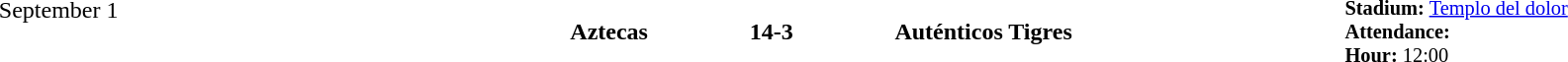<table style="width: 100%; background: transparent;" cellspacing="0">
<tr>
<td align=center valign=top rowspan=3 width=15%>September 1</td>
</tr>
<tr>
<td width=24% align=right><strong>Aztecas</strong></td>
<td align=center width=13%><strong>14-3</strong></td>
<td width=24%><strong>Auténticos Tigres</strong></td>
<td style=font-size:85% rowspan=2 valign=top><strong>Stadium:</strong> <a href='#'>Templo del dolor</a><br><strong>Attendance:</strong> <br><strong>Hour:</strong> 12:00</td>
</tr>
</table>
